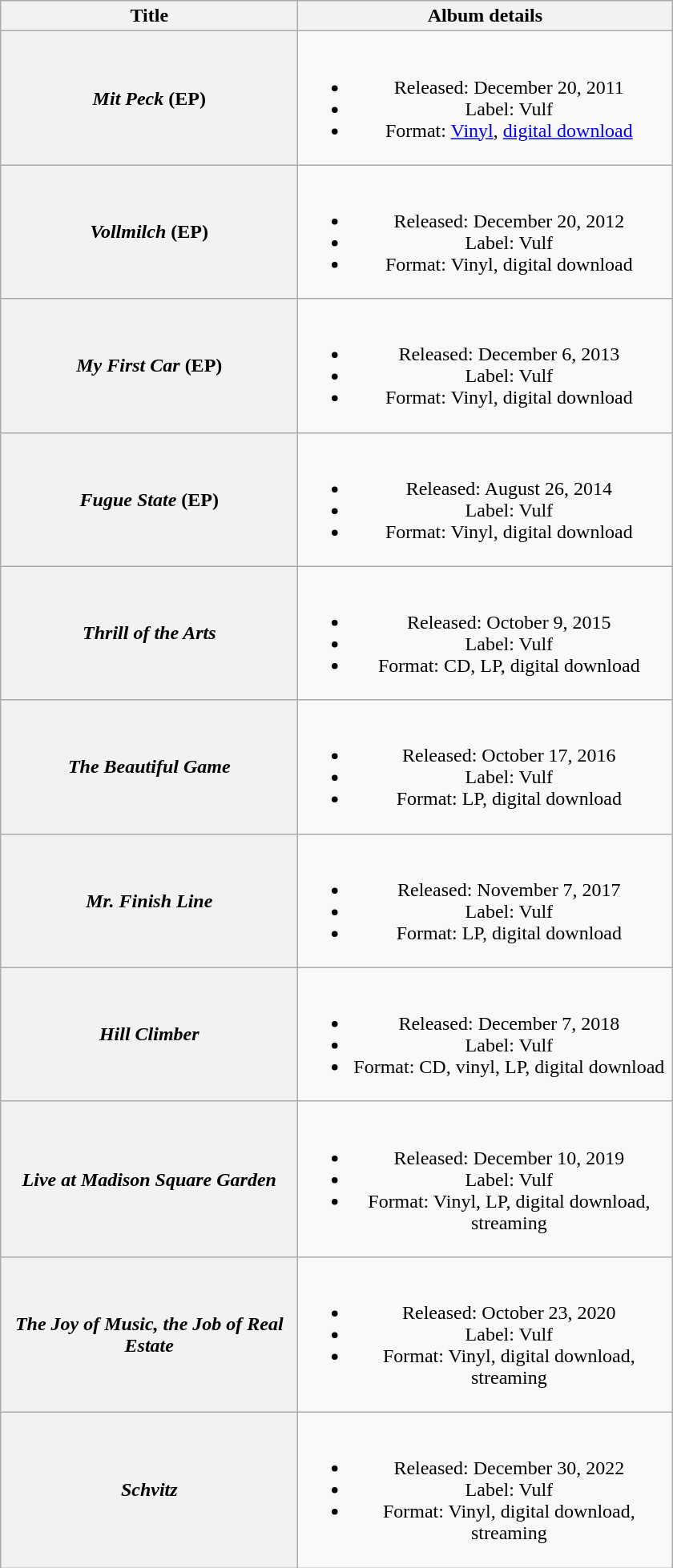<table class="wikitable plainrowheaders" style="text-align:center">
<tr>
<th scope="col" style="width:15em;">Title</th>
<th scope="col" style="width:19em;">Album details</th>
</tr>
<tr>
<th scope="row"><em>Mit Peck</em> (EP)</th>
<td><br><ul><li>Released: December 20, 2011</li><li>Label: Vulf</li><li>Format: <a href='#'>Vinyl</a>, <a href='#'>digital download</a></li></ul></td>
</tr>
<tr>
<th scope="row"><em>Vollmilch</em> (EP)</th>
<td><br><ul><li>Released: December 20, 2012</li><li>Label: Vulf</li><li>Format: Vinyl, digital download</li></ul></td>
</tr>
<tr>
<th scope="row"><em>My First Car</em> (EP)</th>
<td><br><ul><li>Released: December 6, 2013</li><li>Label: Vulf</li><li>Format: Vinyl, digital download</li></ul></td>
</tr>
<tr>
<th scope="row"><em>Fugue State</em> (EP)</th>
<td><br><ul><li>Released: August 26, 2014</li><li>Label: Vulf</li><li>Format: Vinyl, digital download</li></ul></td>
</tr>
<tr>
<th scope="row"><em>Thrill of the Arts</em></th>
<td><br><ul><li>Released: October 9, 2015</li><li>Label: Vulf</li><li>Format: CD, LP, digital download</li></ul></td>
</tr>
<tr>
<th scope="row"><em>The Beautiful Game</em></th>
<td><br><ul><li>Released: October 17, 2016</li><li>Label: Vulf</li><li>Format: LP, digital download</li></ul></td>
</tr>
<tr>
<th scope="row"><em>Mr. Finish Line</em></th>
<td><br><ul><li>Released: November 7, 2017</li><li>Label: Vulf</li><li>Format: LP, digital download</li></ul></td>
</tr>
<tr>
<th scope="row"><em>Hill Climber</em></th>
<td><br><ul><li>Released: December 7, 2018</li><li>Label: Vulf</li><li>Format: CD, vinyl, LP, digital download</li></ul></td>
</tr>
<tr>
<th scope="row"><em>Live at Madison Square Garden</em></th>
<td><br><ul><li>Released: December 10, 2019</li><li>Label: Vulf</li><li>Format: Vinyl, LP, digital download, streaming</li></ul></td>
</tr>
<tr>
<th scope="row"><em>The Joy of Music, the Job of Real Estate</em></th>
<td><br><ul><li>Released: October 23, 2020</li><li>Label: Vulf</li><li>Format: Vinyl, digital download, streaming</li></ul></td>
</tr>
<tr>
<th scope="row"><em>Schvitz</em></th>
<td><br><ul><li>Released: December 30, 2022</li><li>Label: Vulf</li><li>Format: Vinyl, digital download, streaming</li></ul></td>
</tr>
</table>
